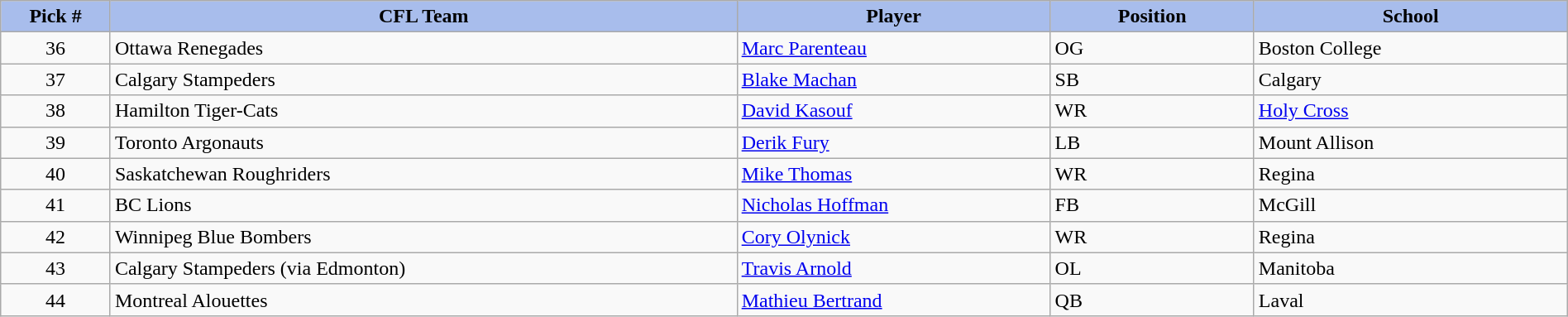<table class="wikitable" style="width: 100%">
<tr>
<th style="background:#A8BDEC;" width=7%>Pick #</th>
<th width=40% style="background:#A8BDEC;">CFL Team</th>
<th width=20% style="background:#A8BDEC;">Player</th>
<th width=13% style="background:#A8BDEC;">Position</th>
<th width=20% style="background:#A8BDEC;">School</th>
</tr>
<tr>
<td align=center>36</td>
<td>Ottawa Renegades</td>
<td><a href='#'>Marc Parenteau</a></td>
<td>OG</td>
<td>Boston College</td>
</tr>
<tr>
<td align=center>37</td>
<td>Calgary Stampeders</td>
<td><a href='#'>Blake Machan</a></td>
<td>SB</td>
<td>Calgary</td>
</tr>
<tr>
<td align=center>38</td>
<td>Hamilton Tiger-Cats</td>
<td><a href='#'>David Kasouf</a></td>
<td>WR</td>
<td><a href='#'>Holy Cross</a></td>
</tr>
<tr>
<td align=center>39</td>
<td>Toronto Argonauts</td>
<td><a href='#'>Derik Fury</a></td>
<td>LB</td>
<td>Mount Allison</td>
</tr>
<tr>
<td align=center>40</td>
<td>Saskatchewan Roughriders</td>
<td><a href='#'>Mike Thomas</a></td>
<td>WR</td>
<td>Regina</td>
</tr>
<tr>
<td align=center>41</td>
<td>BC Lions</td>
<td><a href='#'>Nicholas Hoffman</a></td>
<td>FB</td>
<td>McGill</td>
</tr>
<tr>
<td align=center>42</td>
<td>Winnipeg Blue Bombers</td>
<td><a href='#'>Cory Olynick</a></td>
<td>WR</td>
<td>Regina</td>
</tr>
<tr>
<td align=center>43</td>
<td>Calgary Stampeders (via Edmonton)</td>
<td><a href='#'>Travis Arnold</a></td>
<td>OL</td>
<td>Manitoba</td>
</tr>
<tr>
<td align=center>44</td>
<td>Montreal Alouettes</td>
<td><a href='#'>Mathieu Bertrand</a></td>
<td>QB</td>
<td>Laval</td>
</tr>
</table>
